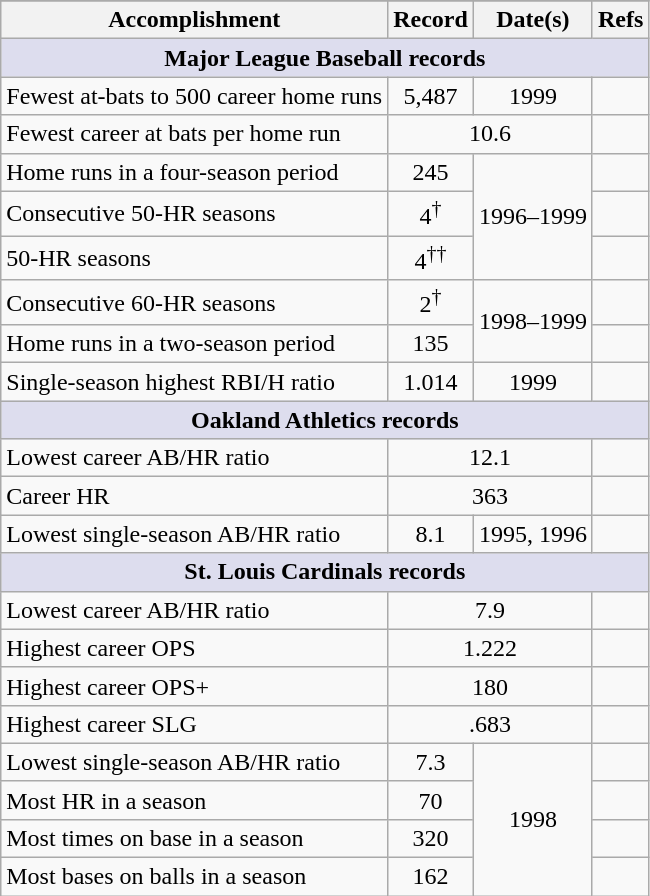<table class="wikitable">
<tr>
</tr>
<tr>
<th>Accomplishment</th>
<th>Record</th>
<th>Date(s)</th>
<th>Refs</th>
</tr>
<tr>
<th style="background:#dde;" colspan="4">Major League Baseball records</th>
</tr>
<tr>
<td>Fewest at-bats to 500 career home runs</td>
<td style="text-align:center;">5,487</td>
<td style="text-align:center;">1999</td>
<td></td>
</tr>
<tr>
<td>Fewest career at bats per home run</td>
<td colspan="2" style="text-align: center;">10.6</td>
<td></td>
</tr>
<tr>
<td>Home runs in a four-season period</td>
<td style="text-align:center;">245</td>
<td rowspan="3" style="text-align: center;">1996–1999</td>
<td></td>
</tr>
<tr>
<td>Consecutive 50-HR seasons</td>
<td style="text-align:center;">4<sup>†</sup></td>
<td></td>
</tr>
<tr>
<td>50-HR seasons</td>
<td style="text-align:center;">4<sup>††</sup></td>
<td></td>
</tr>
<tr>
<td>Consecutive 60-HR seasons</td>
<td style="text-align:center;">2<sup>†</sup></td>
<td rowspan="2" style="text-align: center;">1998–1999</td>
<td></td>
</tr>
<tr>
<td>Home runs in a two-season period</td>
<td style="text-align:center;">135</td>
<td></td>
</tr>
<tr>
<td>Single-season highest RBI/H ratio</td>
<td style="text-align:center;">1.014</td>
<td style="text-align:center;">1999</td>
<td></td>
</tr>
<tr>
<th style="background:#dde;" colspan="4">Oakland Athletics records</th>
</tr>
<tr>
<td>Lowest career AB/HR ratio</td>
<td colspan="2" style="text-align: center;">12.1</td>
<td></td>
</tr>
<tr>
<td>Career HR</td>
<td colspan="2" style="text-align: center;">363</td>
<td></td>
</tr>
<tr>
<td>Lowest single-season AB/HR ratio</td>
<td style="text-align:center;">8.1</td>
<td style="text-align:center;">1995, 1996</td>
<td></td>
</tr>
<tr>
<th style="background:#dde;" colspan="4">St. Louis Cardinals records</th>
</tr>
<tr>
<td>Lowest career AB/HR ratio</td>
<td colspan="2" style="text-align: center;">7.9</td>
<td></td>
</tr>
<tr>
<td>Highest career OPS</td>
<td colspan="2" style="text-align: center;">1.222</td>
<td></td>
</tr>
<tr>
<td>Highest career OPS+</td>
<td colspan="2" style="text-align: center;">180</td>
<td></td>
</tr>
<tr>
<td>Highest career SLG</td>
<td colspan="2" style="text-align: center;">.683</td>
<td></td>
</tr>
<tr>
<td>Lowest single-season AB/HR ratio</td>
<td style="text-align:center;">7.3</td>
<td rowspan="4" style="text-align: center;">1998</td>
<td></td>
</tr>
<tr>
<td>Most HR in a season</td>
<td style="text-align:center;">70</td>
<td></td>
</tr>
<tr>
<td>Most times on base in a season</td>
<td style="text-align:center;">320</td>
<td></td>
</tr>
<tr>
<td>Most bases on balls in a season</td>
<td style="text-align:center;">162</td>
<td></td>
</tr>
</table>
